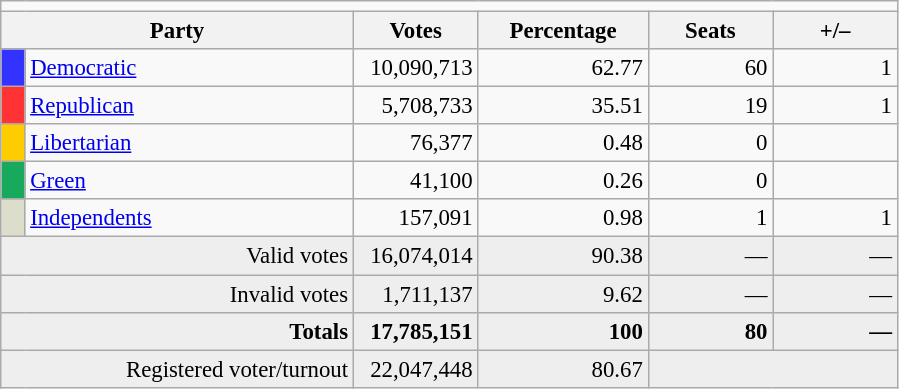<table class="wikitable" style="font-size: 95%;">
<tr>
<td colspan=10 align=center></td>
</tr>
<tr>
<th colspan=2 style="width: 15em">Party</th>
<th style="width: 5em">Votes</th>
<th style="width: 7em">Percentage</th>
<th style="width: 5em">Seats</th>
<th style="width: 5em">+/–</th>
</tr>
<tr>
<th style="background-color:#33F; width: 3px"></th>
<td style="width: 130px"><a href='#'>Democratic</a></td>
<td align="right">10,090,713</td>
<td align="right">62.77</td>
<td align="right">60</td>
<td align="right"> 1</td>
</tr>
<tr>
<th style="background-color:#F33; width: 3px"></th>
<td style="width: 130px"><a href='#'>Republican</a></td>
<td align="right">5,708,733</td>
<td align="right">35.51</td>
<td align="right">19</td>
<td align="right"> 1</td>
</tr>
<tr>
<th style="background-color:#FC0; width: 3px"></th>
<td style="width: 130px"><a href='#'>Libertarian</a></td>
<td align="right">76,377</td>
<td align="right">0.48</td>
<td align="right">0</td>
<td align="right"></td>
</tr>
<tr>
<th style="background-color:#17AA5C ; width: 3px"></th>
<td style="width: 130px"><a href='#'>Green</a></td>
<td align="right">41,100</td>
<td align="right">0.26</td>
<td align="right">0</td>
<td align="right"></td>
</tr>
<tr>
<th style="background-color:#DDDDCC; width: 3px"></th>
<td style="width: 130px"><a href='#'>Independents</a></td>
<td align="right">157,091</td>
<td align="right">0.98</td>
<td align="right">1</td>
<td align="right"> 1</td>
</tr>
<tr bgcolor="#EEEEEE">
<td colspan="2" align="right">Valid votes</td>
<td align="right">16,074,014</td>
<td align="right">90.38</td>
<td align="right">—</td>
<td align="right">—</td>
</tr>
<tr bgcolor="#EEEEEE">
<td colspan="2" align="right">Invalid votes</td>
<td align="right">1,711,137</td>
<td align="right">9.62</td>
<td align="right">—</td>
<td align="right">—</td>
</tr>
<tr bgcolor="#EEEEEE">
<td colspan="2" align="right"><strong>Totals</strong></td>
<td align="right"><strong>17,785,151</strong></td>
<td align="right"><strong>100</strong></td>
<td align="right"><strong>80</strong></td>
<td align="right"><strong>—</strong></td>
</tr>
<tr bgcolor="#EEEEEE">
<td colspan="2" align="right">Registered voter/turnout</td>
<td align="right">22,047,448</td>
<td align="right">80.67</td>
<td colspan="2" align="right"></td>
</tr>
</table>
